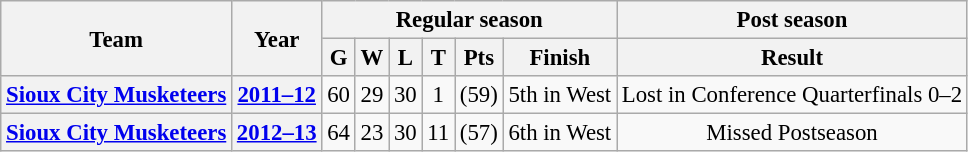<table class="wikitable" style="font-size: 95%; text-align:center;">
<tr>
<th rowspan="2">Team</th>
<th rowspan="2">Year</th>
<th colspan="6">Regular season</th>
<th colspan="1">Post season</th>
</tr>
<tr>
<th>G</th>
<th>W</th>
<th>L</th>
<th>T</th>
<th>Pts</th>
<th>Finish</th>
<th>Result</th>
</tr>
<tr>
<th><a href='#'>Sioux City Musketeers</a></th>
<th><a href='#'>2011–12</a></th>
<td>60</td>
<td>29</td>
<td>30</td>
<td>1</td>
<td>(59)</td>
<td>5th in West</td>
<td>Lost in Conference Quarterfinals 0–2</td>
</tr>
<tr>
<th><a href='#'>Sioux City Musketeers</a></th>
<th><a href='#'>2012–13</a></th>
<td>64</td>
<td>23</td>
<td>30</td>
<td>11</td>
<td>(57)</td>
<td>6th in West</td>
<td>Missed Postseason</td>
</tr>
</table>
